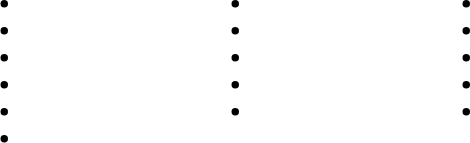<table>
<tr valign="top">
<td width=150><br><ul><li></li><li></li><li></li><li></li><li></li><li></li></ul></td>
<td width=150><br><ul><li></li><li></li><li></li><li></li><li></li></ul></td>
<td width=150><br><ul><li></li><li></li><li></li><li></li><li></li></ul></td>
</tr>
</table>
